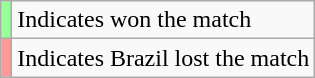<table class="wikitable plainrowheaders">
<tr>
<th scope="row" style="text-align:center; background:#9F9"></th>
<td>Indicates won the match</td>
</tr>
<tr>
<th scope="row" style="text-align:center; background:#F99"></th>
<td>Indicates Brazil lost the match</td>
</tr>
</table>
